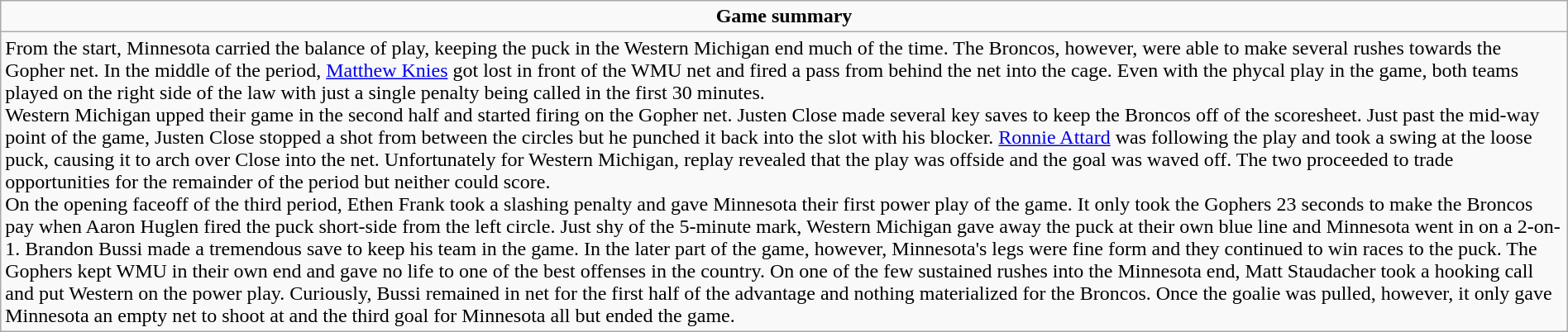<table role="presentation" class="wikitable mw-collapsible autocollapse" width=100%>
<tr>
<td align=center><strong>Game summary</strong></td>
</tr>
<tr>
<td>From the start, Minnesota carried the balance of play, keeping the puck in the Western Michigan end much of the time. The Broncos, however, were able to make several rushes towards the Gopher net. In the middle of the period, <a href='#'>Matthew Knies</a> got lost in front of the WMU net and fired a pass from behind the net into the cage. Even with the phycal play in the game, both teams played on the right side of the law with just a single penalty being called in the first 30 minutes.<br>Western Michigan upped their game in the second half and started firing on the Gopher net. Justen Close made several key saves to keep the Broncos off of the scoresheet. Just past the mid-way point of the game, Justen Close stopped a shot from between the circles but he punched it back into the slot with his blocker. <a href='#'>Ronnie Attard</a> was following the play and took a swing at the loose puck, causing it to arch over Close into the net. Unfortunately for Western Michigan, replay revealed that the play was offside and the goal was waved off. The two proceeded to trade opportunities for the remainder of the period but neither could score.<br>On the opening faceoff of the third period, Ethen Frank took a slashing penalty and gave Minnesota their first power play of the game. It only took the Gophers 23 seconds to make the Broncos pay when Aaron Huglen fired the puck short-side from the left circle. Just shy of the 5-minute mark, Western Michigan gave away the puck at their own blue line and Minnesota went in on a 2-on-1. Brandon Bussi made a tremendous save to keep his team in the game. In the later part of the game, however, Minnesota's legs were fine form and they continued to win races to the puck. The Gophers kept WMU in their own end and gave no life to one of the best offenses in the country. On one of the few sustained rushes into the Minnesota end, Matt Staudacher took a hooking call and put Western on the power play. Curiously, Bussi remained in net for the first half of the advantage and nothing materialized for the Broncos. Once the goalie was pulled, however, it only gave Minnesota an empty net to shoot at and the third goal for Minnesota all but ended the game.</td>
</tr>
</table>
